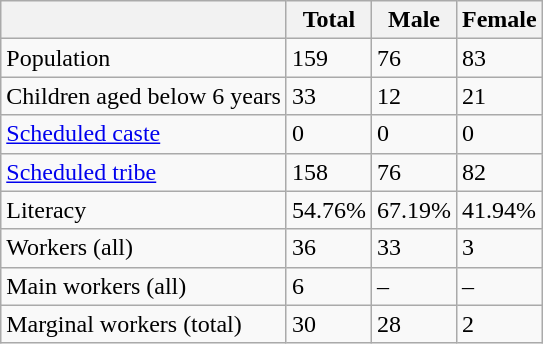<table class="wikitable sortable">
<tr>
<th></th>
<th>Total</th>
<th>Male</th>
<th>Female</th>
</tr>
<tr>
<td>Population</td>
<td>159</td>
<td>76</td>
<td>83</td>
</tr>
<tr>
<td>Children aged below 6 years</td>
<td>33</td>
<td>12</td>
<td>21</td>
</tr>
<tr>
<td><a href='#'>Scheduled caste</a></td>
<td>0</td>
<td>0</td>
<td>0</td>
</tr>
<tr>
<td><a href='#'>Scheduled tribe</a></td>
<td>158</td>
<td>76</td>
<td>82</td>
</tr>
<tr>
<td>Literacy</td>
<td>54.76%</td>
<td>67.19%</td>
<td>41.94%</td>
</tr>
<tr>
<td>Workers (all)</td>
<td>36</td>
<td>33</td>
<td>3</td>
</tr>
<tr>
<td>Main workers (all)</td>
<td>6</td>
<td>–</td>
<td>–</td>
</tr>
<tr>
<td>Marginal workers (total)</td>
<td>30</td>
<td>28</td>
<td>2</td>
</tr>
</table>
